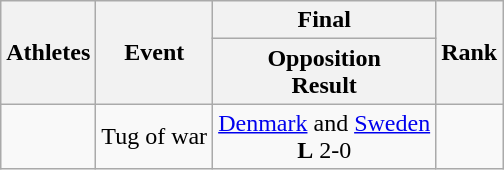<table class=wikitable>
<tr>
<th rowspan=2>Athletes</th>
<th rowspan=2>Event</th>
<th>Final</th>
<th rowspan=2>Rank</th>
</tr>
<tr>
<th>Opposition <br> Result</th>
</tr>
<tr align=center>
<td align=left></td>
<td>Tug of war</td>
<td><a href='#'>Denmark</a> and <a href='#'>Sweden</a> <br> <strong>L</strong> 2-0</td>
<td></td>
</tr>
</table>
